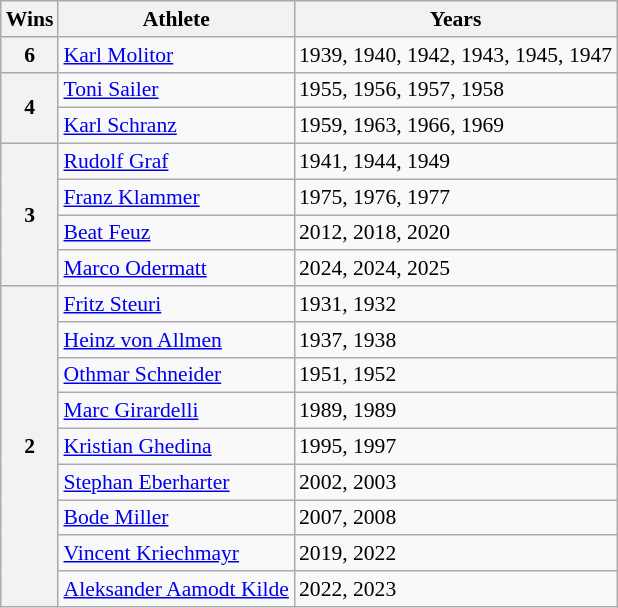<table class="wikitable" style="font-size:90%;">
<tr>
<th>Wins</th>
<th>Athlete</th>
<th>Years</th>
</tr>
<tr>
<th>6</th>
<td> <a href='#'>Karl Molitor</a></td>
<td nowrap>1939, 1940, 1942, 1943, 1945, 1947</td>
</tr>
<tr>
<th rowspan=2>4</th>
<td> <a href='#'>Toni Sailer</a></td>
<td>1955, 1956, 1957, 1958</td>
</tr>
<tr>
<td> <a href='#'>Karl Schranz</a></td>
<td>1959, 1963, 1966, 1969</td>
</tr>
<tr>
<th rowspan=4>3</th>
<td> <a href='#'>Rudolf Graf</a></td>
<td>1941, 1944, 1949</td>
</tr>
<tr>
<td> <a href='#'>Franz Klammer</a></td>
<td>1975, 1976, 1977</td>
</tr>
<tr>
<td> <a href='#'>Beat Feuz</a></td>
<td>2012, 2018, 2020</td>
</tr>
<tr>
<td> <a href='#'>Marco Odermatt</a></td>
<td>2024, 2024, 2025</td>
</tr>
<tr>
<th rowspan=9>2</th>
<td> <a href='#'>Fritz Steuri</a></td>
<td>1931, 1932</td>
</tr>
<tr>
<td> <a href='#'>Heinz von Allmen</a></td>
<td>1937, 1938</td>
</tr>
<tr>
<td> <a href='#'>Othmar Schneider</a></td>
<td>1951, 1952</td>
</tr>
<tr>
<td> <a href='#'>Marc Girardelli</a></td>
<td>1989, 1989</td>
</tr>
<tr>
<td> <a href='#'>Kristian Ghedina</a></td>
<td>1995, 1997</td>
</tr>
<tr>
<td> <a href='#'>Stephan Eberharter</a></td>
<td>2002, 2003</td>
</tr>
<tr>
<td> <a href='#'>Bode Miller</a></td>
<td>2007, 2008</td>
</tr>
<tr>
<td> <a href='#'>Vincent Kriechmayr</a></td>
<td>2019, 2022</td>
</tr>
<tr>
<td nowrap> <a href='#'>Aleksander Aamodt Kilde</a></td>
<td>2022, 2023</td>
</tr>
</table>
